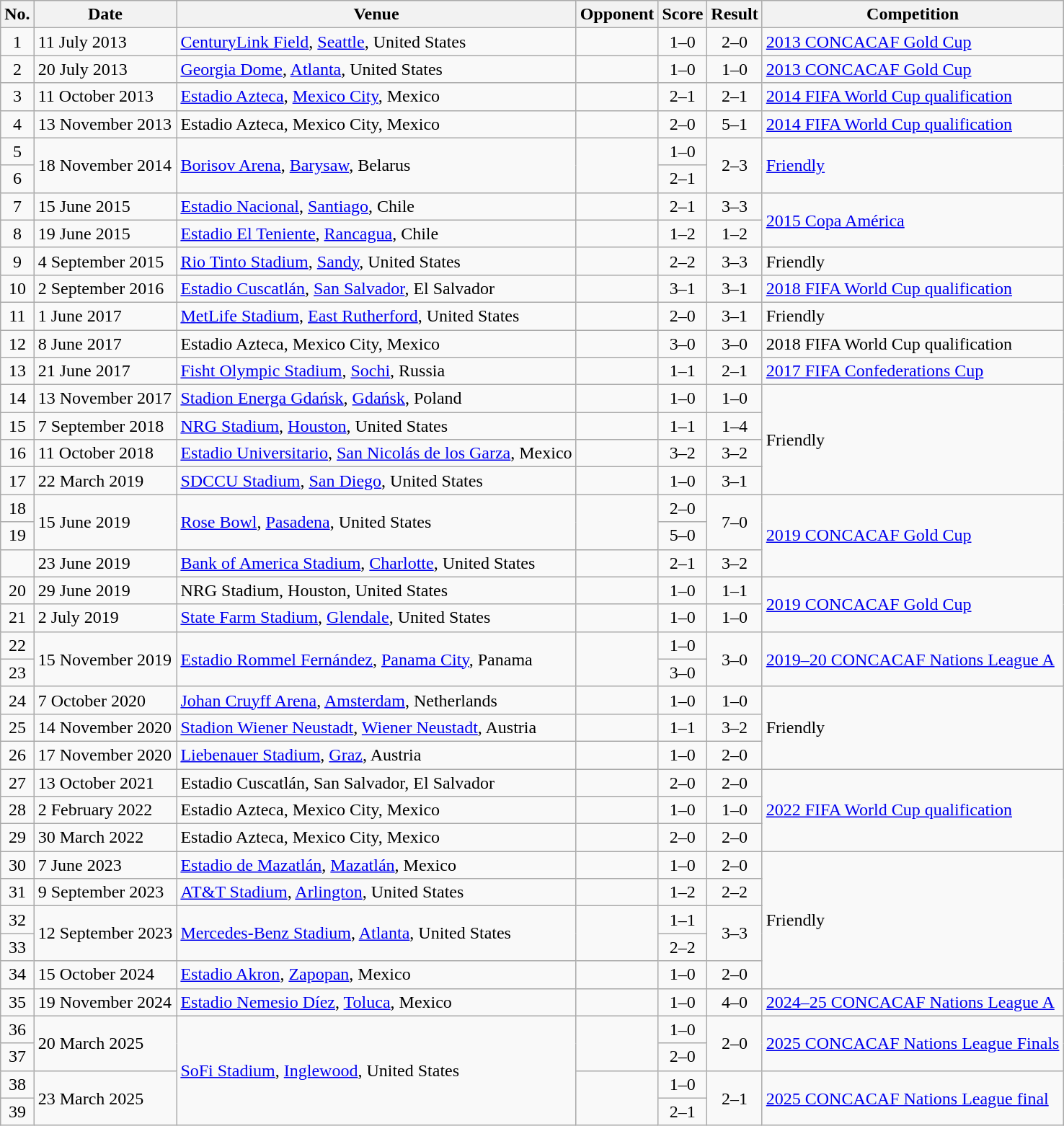<table class="wikitable sortable">
<tr>
<th scope="col">No.</th>
<th scope="col">Date</th>
<th scope="col">Venue</th>
<th scope="col">Opponent</th>
<th scope="col">Score</th>
<th scope="col">Result</th>
<th scope="col">Competition</th>
</tr>
<tr>
<td style="text-align:center">1</td>
<td>11 July 2013</td>
<td><a href='#'>CenturyLink Field</a>, <a href='#'>Seattle</a>, United States</td>
<td></td>
<td style="text-align:center">1–0</td>
<td style="text-align:center">2–0</td>
<td><a href='#'>2013 CONCACAF Gold Cup</a></td>
</tr>
<tr>
<td style="text-align:center">2</td>
<td>20 July 2013</td>
<td><a href='#'>Georgia Dome</a>, <a href='#'>Atlanta</a>, United States</td>
<td></td>
<td style="text-align:center">1–0</td>
<td style="text-align:center">1–0</td>
<td><a href='#'>2013 CONCACAF Gold Cup</a></td>
</tr>
<tr>
<td style="text-align:center">3</td>
<td>11 October 2013</td>
<td><a href='#'>Estadio Azteca</a>, <a href='#'>Mexico City</a>, Mexico</td>
<td></td>
<td style="text-align:center">2–1</td>
<td style="text-align:center">2–1</td>
<td><a href='#'>2014 FIFA World Cup qualification</a></td>
</tr>
<tr>
<td style="text-align:center">4</td>
<td>13 November 2013</td>
<td>Estadio Azteca, Mexico City, Mexico</td>
<td></td>
<td style="text-align:center">2–0</td>
<td style="text-align:center">5–1</td>
<td><a href='#'>2014 FIFA World Cup qualification</a></td>
</tr>
<tr>
<td style="text-align:center">5</td>
<td rowspan="2">18 November 2014</td>
<td rowspan="2"><a href='#'>Borisov Arena</a>, <a href='#'>Barysaw</a>, Belarus</td>
<td rowspan="2"></td>
<td style="text-align:center">1–0</td>
<td rowspan="2" style="text-align:center">2–3</td>
<td rowspan="2"><a href='#'>Friendly</a></td>
</tr>
<tr>
<td style="text-align:center">6</td>
<td style="text-align:center">2–1</td>
</tr>
<tr>
<td style="text-align:center">7</td>
<td>15 June 2015</td>
<td><a href='#'>Estadio Nacional</a>, <a href='#'>Santiago</a>, Chile</td>
<td></td>
<td style="text-align:center">2–1</td>
<td style="text-align:center">3–3</td>
<td rowspan="2"><a href='#'>2015 Copa América</a></td>
</tr>
<tr>
<td style="text-align:center">8</td>
<td>19 June 2015</td>
<td><a href='#'>Estadio El Teniente</a>, <a href='#'>Rancagua</a>, Chile</td>
<td></td>
<td style="text-align:center">1–2</td>
<td style="text-align:center">1–2</td>
</tr>
<tr>
<td style="text-align:center">9</td>
<td>4 September 2015</td>
<td><a href='#'>Rio Tinto Stadium</a>, <a href='#'>Sandy</a>, United States</td>
<td></td>
<td style="text-align:center">2–2</td>
<td style="text-align:center">3–3</td>
<td>Friendly</td>
</tr>
<tr>
<td style="text-align:center">10</td>
<td>2 September 2016</td>
<td><a href='#'>Estadio Cuscatlán</a>, <a href='#'>San Salvador</a>, El Salvador</td>
<td></td>
<td style="text-align:center">3–1</td>
<td style="text-align:center">3–1</td>
<td><a href='#'>2018 FIFA World Cup qualification</a></td>
</tr>
<tr>
<td style="text-align:center">11</td>
<td>1 June 2017</td>
<td><a href='#'>MetLife Stadium</a>, <a href='#'>East Rutherford</a>, United States</td>
<td></td>
<td style="text-align:center">2–0</td>
<td style="text-align:center">3–1</td>
<td>Friendly</td>
</tr>
<tr>
<td style="text-align:center">12</td>
<td>8 June 2017</td>
<td>Estadio Azteca, Mexico City, Mexico</td>
<td></td>
<td style="text-align:center">3–0</td>
<td style="text-align:center">3–0</td>
<td>2018 FIFA World Cup qualification</td>
</tr>
<tr>
<td style="text-align:center">13</td>
<td>21 June 2017</td>
<td><a href='#'>Fisht Olympic Stadium</a>, <a href='#'>Sochi</a>, Russia</td>
<td></td>
<td style="text-align:center">1–1</td>
<td style="text-align:center">2–1</td>
<td><a href='#'>2017 FIFA Confederations Cup</a></td>
</tr>
<tr>
<td style="text-align:center">14</td>
<td>13 November 2017</td>
<td><a href='#'>Stadion Energa Gdańsk</a>, <a href='#'>Gdańsk</a>, Poland</td>
<td></td>
<td style="text-align:center">1–0</td>
<td style="text-align:center">1–0</td>
<td rowspan="4">Friendly</td>
</tr>
<tr>
<td style="text-align:center">15</td>
<td>7 September 2018</td>
<td><a href='#'>NRG Stadium</a>, <a href='#'>Houston</a>, United States</td>
<td></td>
<td style="text-align:center">1–1</td>
<td style="text-align:center">1–4</td>
</tr>
<tr>
<td style="text-align:center">16</td>
<td>11 October 2018</td>
<td><a href='#'>Estadio Universitario</a>, <a href='#'>San Nicolás de los Garza</a>, Mexico</td>
<td></td>
<td style="text-align:center">3–2</td>
<td style="text-align:center">3–2</td>
</tr>
<tr>
<td style="text-align:center">17</td>
<td>22 March 2019</td>
<td><a href='#'>SDCCU Stadium</a>, <a href='#'>San Diego</a>, United States</td>
<td></td>
<td style="text-align:center">1–0</td>
<td style="text-align:center">3–1</td>
</tr>
<tr>
<td style="text-align:center">18</td>
<td rowspan="2">15 June 2019</td>
<td rowspan="2"><a href='#'>Rose Bowl</a>, <a href='#'>Pasadena</a>, United States</td>
<td rowspan="2"></td>
<td style="text-align:center">2–0</td>
<td rowspan="2" style="text-align:center">7–0</td>
<td rowspan="3"><a href='#'>2019 CONCACAF Gold Cup</a></td>
</tr>
<tr>
<td style="text-align:center">19</td>
<td style="text-align:center">5–0</td>
</tr>
<tr>
<td style="text-align:center"></td>
<td>23 June 2019</td>
<td><a href='#'>Bank of America Stadium</a>, <a href='#'>Charlotte</a>, United States</td>
<td></td>
<td style="text-align:center">2–1</td>
<td style="text-align:center">3–2</td>
</tr>
<tr>
<td style="text-align:center">20</td>
<td>29 June 2019</td>
<td>NRG Stadium, Houston, United States</td>
<td></td>
<td style="text-align:center">1–0</td>
<td style="text-align:center">1–1</td>
<td rowspan="2"><a href='#'>2019 CONCACAF Gold Cup</a></td>
</tr>
<tr>
<td style="text-align:center">21</td>
<td>2 July 2019</td>
<td><a href='#'>State Farm Stadium</a>, <a href='#'>Glendale</a>, United States</td>
<td></td>
<td style="text-align:center">1–0</td>
<td style="text-align:center">1–0</td>
</tr>
<tr>
<td style="text-align:center">22</td>
<td rowspan="2">15 November 2019</td>
<td rowspan="2"><a href='#'>Estadio Rommel Fernández</a>, <a href='#'>Panama City</a>, Panama</td>
<td rowspan="2"></td>
<td style="text-align:center">1–0</td>
<td rowspan="2" style="text-align:center">3–0</td>
<td rowspan="2"><a href='#'>2019–20 CONCACAF Nations League A</a></td>
</tr>
<tr>
<td style="text-align:center">23</td>
<td style="text-align:center">3–0</td>
</tr>
<tr>
<td style="text-align:center">24</td>
<td>7 October 2020</td>
<td><a href='#'>Johan Cruyff Arena</a>, <a href='#'>Amsterdam</a>, Netherlands</td>
<td></td>
<td style="text-align:center">1–0</td>
<td style="text-align:center">1–0</td>
<td rowspan="3">Friendly</td>
</tr>
<tr>
<td style="text-align:center">25</td>
<td>14 November 2020</td>
<td><a href='#'>Stadion Wiener Neustadt</a>, <a href='#'>Wiener Neustadt</a>, Austria</td>
<td></td>
<td style="text-align:center">1–1</td>
<td style="text-align:center">3–2</td>
</tr>
<tr>
<td style="text-align:center">26</td>
<td>17 November 2020</td>
<td><a href='#'>Liebenauer Stadium</a>, <a href='#'>Graz</a>, Austria</td>
<td></td>
<td style="text-align:center">1–0</td>
<td style="text-align:center">2–0</td>
</tr>
<tr>
<td style="text-align:center">27</td>
<td>13 October 2021</td>
<td>Estadio Cuscatlán, San Salvador, El Salvador</td>
<td></td>
<td style="text-align:center">2–0</td>
<td style="text-align:center">2–0</td>
<td rowspan="3"><a href='#'>2022 FIFA World Cup qualification</a></td>
</tr>
<tr>
<td style="text-align:center">28</td>
<td>2 February 2022</td>
<td>Estadio Azteca, Mexico City, Mexico</td>
<td></td>
<td style="text-align:center">1–0</td>
<td style="text-align:center">1–0</td>
</tr>
<tr>
<td style="text-align:center">29</td>
<td>30 March 2022</td>
<td>Estadio Azteca, Mexico City, Mexico</td>
<td></td>
<td style="text-align:center">2–0</td>
<td style="text-align:center">2–0</td>
</tr>
<tr>
<td style="text-align:center">30</td>
<td>7 June 2023</td>
<td><a href='#'>Estadio de Mazatlán</a>, <a href='#'>Mazatlán</a>, Mexico</td>
<td></td>
<td style="text-align:center">1–0</td>
<td style="text-align:center">2–0</td>
<td rowspan=5>Friendly</td>
</tr>
<tr>
<td style="text-align:center">31</td>
<td>9 September 2023</td>
<td><a href='#'>AT&T Stadium</a>, <a href='#'>Arlington</a>, United States</td>
<td></td>
<td style="text-align:center">1–2</td>
<td style="text-align:center">2–2</td>
</tr>
<tr>
<td style="text-align:center">32</td>
<td rowspan="2">12 September 2023</td>
<td rowspan="2"><a href='#'>Mercedes-Benz Stadium</a>, <a href='#'>Atlanta</a>, United States</td>
<td rowspan="2"></td>
<td style="text-align:center">1–1</td>
<td style="text-align:center" rowspan="2">3–3</td>
</tr>
<tr>
<td style="text-align:center">33</td>
<td style="text-align:center">2–2</td>
</tr>
<tr>
<td style="text-align:center">34</td>
<td>15 October 2024</td>
<td><a href='#'>Estadio Akron</a>, <a href='#'>Zapopan</a>, Mexico</td>
<td></td>
<td style="text-align:center">1–0</td>
<td style="text-align:center">2–0</td>
</tr>
<tr>
<td style="text-align:center">35</td>
<td>19 November 2024</td>
<td><a href='#'>Estadio Nemesio Díez</a>, <a href='#'>Toluca</a>, Mexico</td>
<td></td>
<td style="text-align:center">1–0</td>
<td style="text-align:center">4–0</td>
<td><a href='#'>2024–25 CONCACAF Nations League A</a></td>
</tr>
<tr>
<td style="text-align:center">36</td>
<td rowspan="2">20 March 2025</td>
<td rowspan="4"><a href='#'>SoFi Stadium</a>, <a href='#'>Inglewood</a>, United States</td>
<td rowspan="2"></td>
<td style="text-align:center">1–0</td>
<td style="text-align:center" rowspan="2">2–0</td>
<td rowspan="2"><a href='#'>2025 CONCACAF Nations League Finals</a></td>
</tr>
<tr>
<td style="text-align:center">37</td>
<td style="text-align:center">2–0</td>
</tr>
<tr>
<td style="text-align:center">38</td>
<td rowspan="2">23 March 2025</td>
<td rowspan="2"></td>
<td style="text-align:center">1–0</td>
<td style="text-align:center" rowspan="2">2–1</td>
<td rowspan="2"><a href='#'>2025 CONCACAF Nations League final</a></td>
</tr>
<tr>
<td style="text-align:center">39</td>
<td style="text-align:center">2–1</td>
</tr>
</table>
